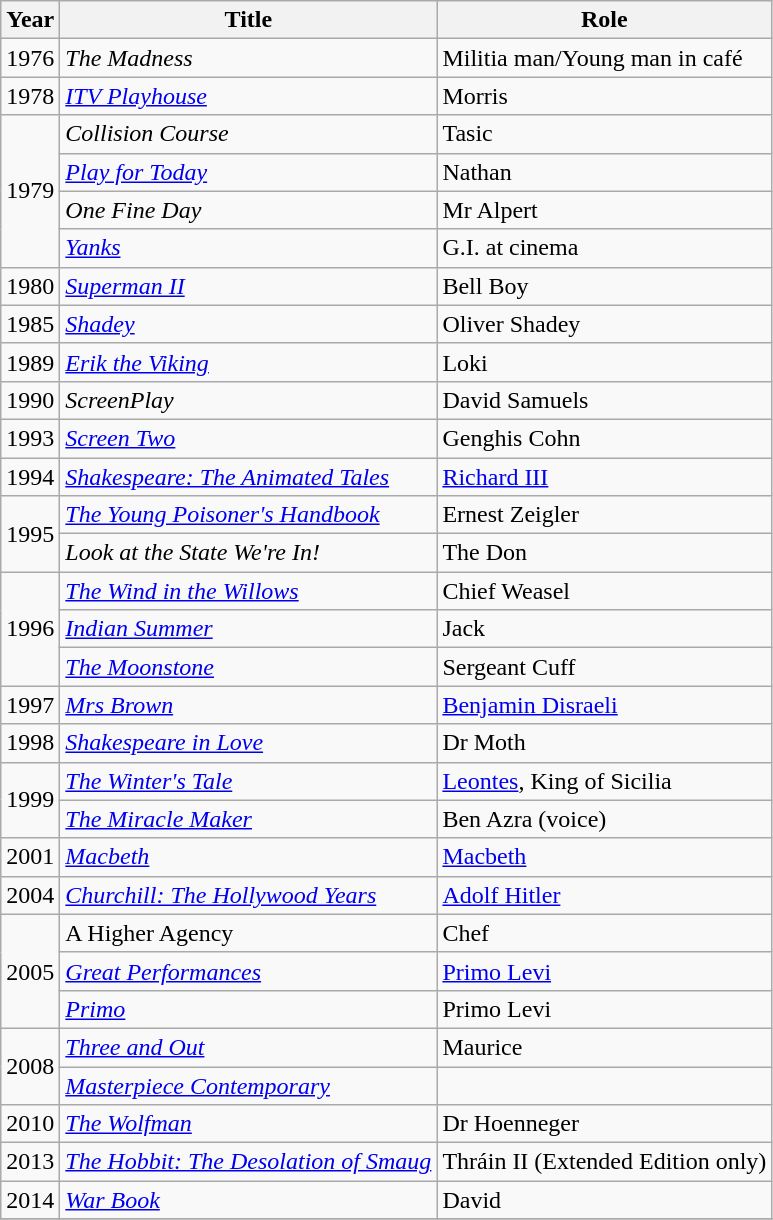<table class="wikitable">
<tr>
<th>Year</th>
<th>Title</th>
<th>Role</th>
</tr>
<tr>
<td>1976</td>
<td><em>The Madness</em></td>
<td>Militia man/Young man in café</td>
</tr>
<tr>
<td>1978</td>
<td><em><a href='#'>ITV Playhouse</a></em></td>
<td>Morris</td>
</tr>
<tr>
<td rowspan="4">1979</td>
<td><em>Collision Course</em></td>
<td>Tasic</td>
</tr>
<tr>
<td><em><a href='#'>Play for Today</a></em></td>
<td>Nathan</td>
</tr>
<tr>
<td><em>One Fine Day</em></td>
<td>Mr Alpert</td>
</tr>
<tr>
<td><em><a href='#'>Yanks</a></em></td>
<td>G.I. at cinema</td>
</tr>
<tr>
<td>1980</td>
<td><em><a href='#'>Superman II</a></em></td>
<td>Bell Boy</td>
</tr>
<tr>
<td>1985</td>
<td><em><a href='#'>Shadey</a></em></td>
<td>Oliver Shadey</td>
</tr>
<tr>
<td>1989</td>
<td><em><a href='#'>Erik the Viking</a></em></td>
<td>Loki</td>
</tr>
<tr>
<td>1990</td>
<td><em>ScreenPlay</em></td>
<td>David Samuels</td>
</tr>
<tr>
<td>1993</td>
<td><em><a href='#'>Screen Two</a></em></td>
<td>Genghis Cohn</td>
</tr>
<tr>
<td>1994</td>
<td><em><a href='#'>Shakespeare: The Animated Tales</a></em></td>
<td><a href='#'>Richard III</a></td>
</tr>
<tr>
<td rowspan="2">1995</td>
<td><em><a href='#'>The Young Poisoner's Handbook</a></em></td>
<td>Ernest Zeigler</td>
</tr>
<tr>
<td><em>Look at the State We're In!</em></td>
<td>The Don</td>
</tr>
<tr>
<td rowspan="3">1996</td>
<td><em><a href='#'>The Wind in the Willows</a></em></td>
<td>Chief Weasel</td>
</tr>
<tr>
<td><em><a href='#'>Indian Summer</a></em></td>
<td>Jack</td>
</tr>
<tr>
<td><em><a href='#'>The Moonstone</a></em></td>
<td>Sergeant Cuff</td>
</tr>
<tr>
<td>1997</td>
<td><em><a href='#'>Mrs Brown</a></em></td>
<td><a href='#'>Benjamin Disraeli</a></td>
</tr>
<tr>
<td>1998</td>
<td><em><a href='#'>Shakespeare in Love</a></em></td>
<td>Dr Moth</td>
</tr>
<tr>
<td rowspan="2">1999</td>
<td><em><a href='#'>The Winter's Tale</a></em></td>
<td><a href='#'>Leontes</a>, King of Sicilia</td>
</tr>
<tr>
<td><em><a href='#'>The Miracle Maker</a></em></td>
<td>Ben Azra (voice)</td>
</tr>
<tr>
<td>2001</td>
<td><em><a href='#'>Macbeth</a></em></td>
<td><a href='#'>Macbeth</a></td>
</tr>
<tr>
<td>2004</td>
<td><em><a href='#'>Churchill: The Hollywood Years</a></em></td>
<td><a href='#'>Adolf Hitler</a></td>
</tr>
<tr>
<td rowspan="3">2005</td>
<td>A Higher Agency</td>
<td>Chef</td>
</tr>
<tr>
<td><em><a href='#'>Great Performances</a></em></td>
<td><a href='#'>Primo Levi</a></td>
</tr>
<tr>
<td><em><a href='#'>Primo</a></em></td>
<td>Primo Levi</td>
</tr>
<tr>
<td rowspan="2">2008</td>
<td><em><a href='#'>Three and Out</a></em></td>
<td>Maurice</td>
</tr>
<tr>
<td><em><a href='#'>Masterpiece Contemporary</a></em></td>
<td></td>
</tr>
<tr>
<td>2010</td>
<td><em><a href='#'>The Wolfman</a></em></td>
<td>Dr Hoenneger</td>
</tr>
<tr>
<td>2013</td>
<td><em><a href='#'>The Hobbit: The Desolation of Smaug</a></em></td>
<td>Thráin II (Extended Edition only)</td>
</tr>
<tr>
<td>2014</td>
<td><em><a href='#'>War Book</a></em></td>
<td>David</td>
</tr>
<tr>
</tr>
</table>
